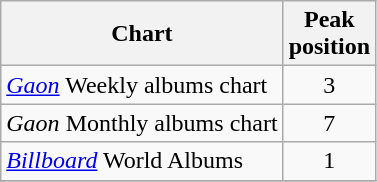<table class="wikitable sortable">
<tr>
<th>Chart</th>
<th>Peak<br>position</th>
</tr>
<tr>
<td><a href='#'><em>Gaon</em></a> Weekly albums chart</td>
<td align="center">3</td>
</tr>
<tr>
<td><em>Gaon</em> Monthly albums chart</td>
<td align="center">7</td>
</tr>
<tr>
<td><a href='#'><em>Billboard</em></a> World Albums</td>
<td align="center">1</td>
</tr>
<tr>
</tr>
</table>
